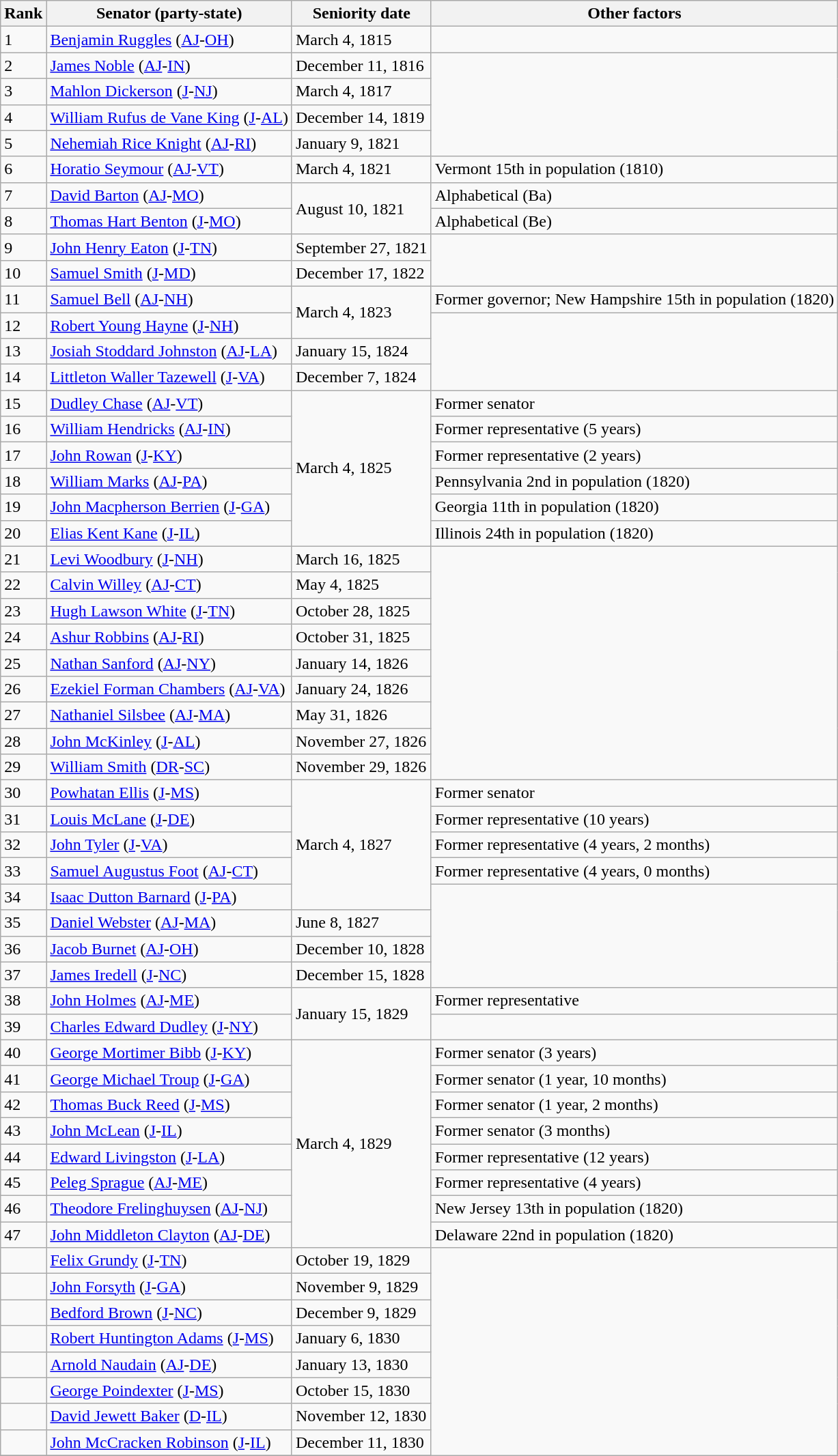<table class=wikitable>
<tr valign=bottom>
<th>Rank</th>
<th>Senator (party-state)</th>
<th>Seniority date</th>
<th>Other factors</th>
</tr>
<tr>
<td>1</td>
<td><a href='#'>Benjamin Ruggles</a> (<a href='#'>AJ</a>-<a href='#'>OH</a>)</td>
<td>March 4, 1815</td>
<td></td>
</tr>
<tr>
<td>2</td>
<td><a href='#'>James Noble</a> (<a href='#'>AJ</a>-<a href='#'>IN</a>)</td>
<td>December 11, 1816</td>
</tr>
<tr>
<td>3</td>
<td><a href='#'>Mahlon Dickerson</a> (<a href='#'>J</a>-<a href='#'>NJ</a>)</td>
<td>March 4, 1817</td>
</tr>
<tr>
<td>4</td>
<td><a href='#'>William Rufus de Vane King</a> (<a href='#'>J</a>-<a href='#'>AL</a>)</td>
<td>December 14, 1819</td>
</tr>
<tr>
<td>5</td>
<td><a href='#'>Nehemiah Rice Knight</a> (<a href='#'>AJ</a>-<a href='#'>RI</a>)</td>
<td>January 9, 1821</td>
</tr>
<tr>
<td>6</td>
<td><a href='#'>Horatio Seymour</a> (<a href='#'>AJ</a>-<a href='#'>VT</a>)</td>
<td>March 4, 1821</td>
<td>Vermont 15th in population (1810)</td>
</tr>
<tr>
<td>7</td>
<td><a href='#'>David Barton</a> (<a href='#'>AJ</a>-<a href='#'>MO</a>)</td>
<td rowspan=2>August 10, 1821</td>
<td>Alphabetical (Ba)</td>
</tr>
<tr>
<td>8</td>
<td><a href='#'>Thomas Hart Benton</a> (<a href='#'>J</a>-<a href='#'>MO</a>)</td>
<td>Alphabetical (Be)</td>
</tr>
<tr>
<td>9</td>
<td><a href='#'>John Henry Eaton</a> (<a href='#'>J</a>-<a href='#'>TN</a>)</td>
<td>September 27, 1821</td>
</tr>
<tr>
<td>10</td>
<td><a href='#'>Samuel Smith</a> (<a href='#'>J</a>-<a href='#'>MD</a>)</td>
<td>December 17, 1822</td>
</tr>
<tr>
<td>11</td>
<td><a href='#'>Samuel Bell</a> (<a href='#'>AJ</a>-<a href='#'>NH</a>)</td>
<td rowspan=2>March 4, 1823</td>
<td>Former governor; New Hampshire 15th in population (1820)</td>
</tr>
<tr>
<td>12</td>
<td><a href='#'>Robert Young Hayne</a> (<a href='#'>J</a>-<a href='#'>NH</a>)</td>
</tr>
<tr>
<td>13</td>
<td><a href='#'>Josiah Stoddard Johnston</a> (<a href='#'>AJ</a>-<a href='#'>LA</a>)</td>
<td>January 15, 1824</td>
</tr>
<tr>
<td>14</td>
<td><a href='#'>Littleton Waller Tazewell</a> (<a href='#'>J</a>-<a href='#'>VA</a>)</td>
<td>December 7, 1824</td>
</tr>
<tr>
<td>15</td>
<td><a href='#'>Dudley Chase</a> (<a href='#'>AJ</a>-<a href='#'>VT</a>)</td>
<td rowspan=6>March 4, 1825</td>
<td>Former senator</td>
</tr>
<tr>
<td>16</td>
<td><a href='#'>William Hendricks</a> (<a href='#'>AJ</a>-<a href='#'>IN</a>)</td>
<td>Former representative (5 years)</td>
</tr>
<tr>
<td>17</td>
<td><a href='#'>John Rowan</a> (<a href='#'>J</a>-<a href='#'>KY</a>)</td>
<td>Former representative (2 years)</td>
</tr>
<tr>
<td>18</td>
<td><a href='#'>William Marks</a> (<a href='#'>AJ</a>-<a href='#'>PA</a>)</td>
<td>Pennsylvania 2nd in population (1820)</td>
</tr>
<tr>
<td>19</td>
<td><a href='#'>John Macpherson Berrien</a> (<a href='#'>J</a>-<a href='#'>GA</a>)</td>
<td>Georgia 11th in population (1820)</td>
</tr>
<tr>
<td>20</td>
<td><a href='#'>Elias Kent Kane</a> (<a href='#'>J</a>-<a href='#'>IL</a>)</td>
<td>Illinois 24th in population (1820)</td>
</tr>
<tr>
<td>21</td>
<td><a href='#'>Levi Woodbury</a> (<a href='#'>J</a>-<a href='#'>NH</a>)</td>
<td>March 16, 1825</td>
</tr>
<tr>
<td>22</td>
<td><a href='#'>Calvin Willey</a> (<a href='#'>AJ</a>-<a href='#'>CT</a>)</td>
<td>May 4, 1825</td>
</tr>
<tr>
<td>23</td>
<td><a href='#'>Hugh Lawson White</a> (<a href='#'>J</a>-<a href='#'>TN</a>)</td>
<td>October 28, 1825</td>
</tr>
<tr>
<td>24</td>
<td><a href='#'>Ashur Robbins</a> (<a href='#'>AJ</a>-<a href='#'>RI</a>)</td>
<td>October 31, 1825</td>
</tr>
<tr>
<td>25</td>
<td><a href='#'>Nathan Sanford</a> (<a href='#'>AJ</a>-<a href='#'>NY</a>)</td>
<td>January 14, 1826</td>
</tr>
<tr>
<td>26</td>
<td><a href='#'>Ezekiel Forman Chambers</a> (<a href='#'>AJ</a>-<a href='#'>VA</a>)</td>
<td>January 24, 1826</td>
</tr>
<tr>
<td>27</td>
<td><a href='#'>Nathaniel Silsbee</a> (<a href='#'>AJ</a>-<a href='#'>MA</a>)</td>
<td>May 31, 1826</td>
</tr>
<tr>
<td>28</td>
<td><a href='#'>John McKinley</a> (<a href='#'>J</a>-<a href='#'>AL</a>)</td>
<td>November 27, 1826</td>
</tr>
<tr>
<td>29</td>
<td><a href='#'>William Smith</a> (<a href='#'>DR</a>-<a href='#'>SC</a>)</td>
<td>November 29, 1826</td>
</tr>
<tr>
<td>30</td>
<td><a href='#'>Powhatan Ellis</a> (<a href='#'>J</a>-<a href='#'>MS</a>)</td>
<td rowspan=5>March 4, 1827</td>
<td>Former senator</td>
</tr>
<tr>
<td>31</td>
<td><a href='#'>Louis McLane</a> (<a href='#'>J</a>-<a href='#'>DE</a>)</td>
<td>Former representative (10 years)</td>
</tr>
<tr>
<td>32</td>
<td><a href='#'>John Tyler</a> (<a href='#'>J</a>-<a href='#'>VA</a>)</td>
<td>Former representative (4 years, 2 months)</td>
</tr>
<tr>
<td>33</td>
<td><a href='#'>Samuel Augustus Foot</a> (<a href='#'>AJ</a>-<a href='#'>CT</a>)</td>
<td>Former representative (4 years, 0 months)</td>
</tr>
<tr>
<td>34</td>
<td><a href='#'>Isaac Dutton Barnard</a> (<a href='#'>J</a>-<a href='#'>PA</a>)</td>
</tr>
<tr>
<td>35</td>
<td><a href='#'>Daniel Webster</a> (<a href='#'>AJ</a>-<a href='#'>MA</a>)</td>
<td>June 8, 1827</td>
</tr>
<tr>
<td>36</td>
<td><a href='#'>Jacob Burnet</a> (<a href='#'>AJ</a>-<a href='#'>OH</a>)</td>
<td>December 10, 1828</td>
</tr>
<tr>
<td>37</td>
<td><a href='#'>James Iredell</a> (<a href='#'>J</a>-<a href='#'>NC</a>)</td>
<td>December 15, 1828</td>
</tr>
<tr>
<td>38</td>
<td><a href='#'>John Holmes</a> (<a href='#'>AJ</a>-<a href='#'>ME</a>)</td>
<td rowspan=2>January 15, 1829</td>
<td>Former representative</td>
</tr>
<tr>
<td>39</td>
<td><a href='#'>Charles Edward Dudley</a> (<a href='#'>J</a>-<a href='#'>NY</a>)</td>
</tr>
<tr>
<td>40</td>
<td><a href='#'>George Mortimer Bibb</a> (<a href='#'>J</a>-<a href='#'>KY</a>)</td>
<td rowspan=8>March 4, 1829</td>
<td>Former senator (3 years)</td>
</tr>
<tr>
<td>41</td>
<td><a href='#'>George Michael Troup</a> (<a href='#'>J</a>-<a href='#'>GA</a>)</td>
<td>Former senator (1 year, 10 months)</td>
</tr>
<tr>
<td>42</td>
<td><a href='#'>Thomas Buck Reed</a> (<a href='#'>J</a>-<a href='#'>MS</a>)</td>
<td>Former senator (1 year, 2 months)</td>
</tr>
<tr>
<td>43</td>
<td><a href='#'>John McLean</a> (<a href='#'>J</a>-<a href='#'>IL</a>)</td>
<td>Former senator (3 months)</td>
</tr>
<tr>
<td>44</td>
<td><a href='#'>Edward Livingston</a> (<a href='#'>J</a>-<a href='#'>LA</a>)</td>
<td>Former representative (12 years)</td>
</tr>
<tr>
<td>45</td>
<td><a href='#'>Peleg Sprague</a> (<a href='#'>AJ</a>-<a href='#'>ME</a>)</td>
<td>Former representative (4 years)</td>
</tr>
<tr>
<td>46</td>
<td><a href='#'>Theodore Frelinghuysen</a> (<a href='#'>AJ</a>-<a href='#'>NJ</a>)</td>
<td>New Jersey 13th in population (1820)</td>
</tr>
<tr>
<td>47</td>
<td><a href='#'>John Middleton Clayton</a> (<a href='#'>AJ</a>-<a href='#'>DE</a>)</td>
<td>Delaware 22nd in population (1820)</td>
</tr>
<tr>
<td></td>
<td><a href='#'>Felix Grundy</a> (<a href='#'>J</a>-<a href='#'>TN</a>)</td>
<td>October 19, 1829</td>
</tr>
<tr>
<td></td>
<td><a href='#'>John Forsyth</a> (<a href='#'>J</a>-<a href='#'>GA</a>)</td>
<td>November 9, 1829</td>
</tr>
<tr>
<td></td>
<td><a href='#'>Bedford Brown</a> (<a href='#'>J</a>-<a href='#'>NC</a>)</td>
<td>December 9, 1829</td>
</tr>
<tr>
<td></td>
<td><a href='#'>Robert Huntington Adams</a> (<a href='#'>J</a>-<a href='#'>MS</a>)</td>
<td>January 6, 1830</td>
</tr>
<tr>
<td></td>
<td><a href='#'>Arnold Naudain</a> (<a href='#'>AJ</a>-<a href='#'>DE</a>)</td>
<td>January 13, 1830</td>
</tr>
<tr>
<td></td>
<td><a href='#'>George Poindexter</a> (<a href='#'>J</a>-<a href='#'>MS</a>)</td>
<td>October 15, 1830</td>
</tr>
<tr>
<td></td>
<td><a href='#'>David Jewett Baker</a> (<a href='#'>D</a>-<a href='#'>IL</a>)</td>
<td>November 12, 1830</td>
</tr>
<tr>
<td></td>
<td><a href='#'>John McCracken Robinson</a> (<a href='#'>J</a>-<a href='#'>IL</a>)</td>
<td>December 11, 1830</td>
</tr>
<tr>
</tr>
</table>
